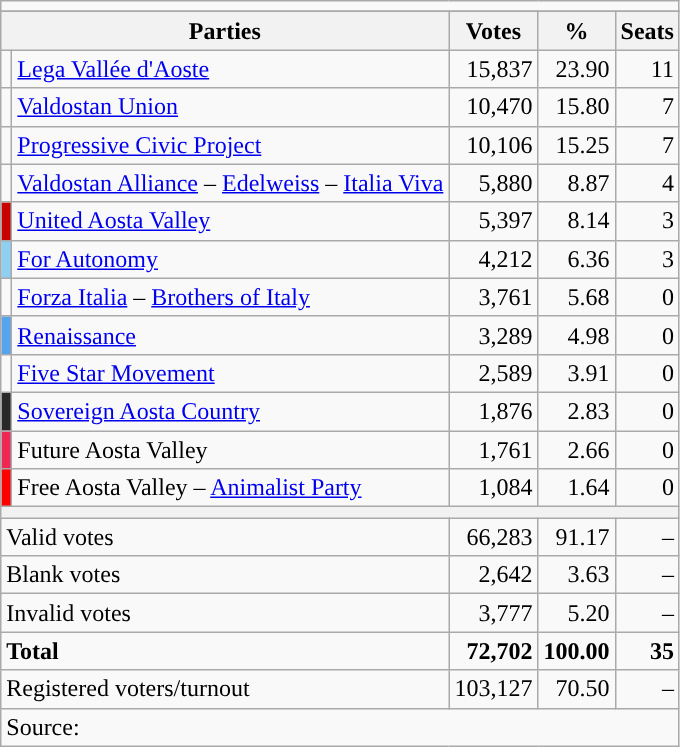<table class="wikitable">
<tr>
<td colspan=5></td>
</tr>
<tr>
</tr>
<tr style="background-color:#E9E9E9;">
<th colspan="2">Parties</th>
<th>Votes</th>
<th>%</th>
<th>Seats</th>
</tr>
<tr>
<td></td>
<td style="text-align:left;"><a href='#'>Lega Vallée d'Aoste</a></td>
<td align=right>15,837</td>
<td align=right>23.90</td>
<td align=right>11</td>
</tr>
<tr>
<td style="background-color:"></td>
<td><a href='#'>Valdostan Union</a></td>
<td align=right>10,470</td>
<td align=right>15.80</td>
<td align=right>7</td>
</tr>
<tr>
<td></td>
<td style="text-align:left;"><a href='#'>Progressive Civic Project</a></td>
<td align=right>10,106</td>
<td align=right>15.25</td>
<td align=right>7</td>
</tr>
<tr>
<td></td>
<td><a href='#'>Valdostan Alliance</a> – <a href='#'>Edelweiss</a> – <a href='#'>Italia Viva</a></td>
<td align=right>5,880</td>
<td align=right>8.87</td>
<td align=right>4</td>
</tr>
<tr>
<td style="color:inherit;background:#C80000"></td>
<td style="text-align:left;"><a href='#'>United Aosta Valley</a></td>
<td align=right>5,397</td>
<td align=right>8.14</td>
<td align=right>3</td>
</tr>
<tr>
<td style="color:inherit;background:#8fcff2"></td>
<td style="text-align:left;"><a href='#'>For Autonomy</a></td>
<td align=right>4,212</td>
<td align=right>6.36</td>
<td align=right>3</td>
</tr>
<tr>
<td style="color:inherit;background:"></td>
<td><a href='#'>Forza Italia</a> – <a href='#'>Brothers of Italy</a></td>
<td align=right>3,761</td>
<td align=right>5.68</td>
<td align=right>0</td>
</tr>
<tr>
<td style="background:#56A5EC;"></td>
<td><a href='#'>Renaissance</a></td>
<td align=right>3,289</td>
<td align=right>4.98</td>
<td align=right>0</td>
</tr>
<tr>
<td style="background-color:"></td>
<td><a href='#'>Five Star Movement</a></td>
<td align="right">2,589</td>
<td align="right">3.91</td>
<td align="right">0</td>
</tr>
<tr>
<td style="color:inherit;background:#282828"></td>
<td><a href='#'>Sovereign Aosta Country</a></td>
<td align="right">1,876</td>
<td align="right">2.83</td>
<td align="right">0</td>
</tr>
<tr>
<td style="color:inherit;background:#ED2855"></td>
<td>Future Aosta Valley</td>
<td align=right>1,761</td>
<td align=right>2.66</td>
<td align=right>0</td>
</tr>
<tr>
<td style="color:inherit;background:#Ff0000"></td>
<td>Free Aosta Valley – <a href='#'>Animalist Party</a></td>
<td align=right>1,084</td>
<td align=right>1.64</td>
<td align=right>0</td>
</tr>
<tr>
<th colspan=5></th>
</tr>
<tr>
<td colspan=2>Valid votes</td>
<td align=right>66,283</td>
<td align=right>91.17</td>
<td align=right>–</td>
</tr>
<tr>
<td colspan=2>Blank votes</td>
<td align=right>2,642</td>
<td align=right>3.63</td>
<td align=right>–</td>
</tr>
<tr>
<td colspan=2>Invalid votes</td>
<td align=right>3,777</td>
<td align=right>5.20</td>
<td align=right>–</td>
</tr>
<tr>
<td colspan=2><strong>Total</strong></td>
<td align=right><strong>72,702</strong></td>
<td align=right><strong>100.00</strong></td>
<td align=right><strong>35</strong></td>
</tr>
<tr>
<td colspan=2>Registered voters/turnout</td>
<td align=right>103,127</td>
<td align=right>70.50</td>
<td align=right>–</td>
</tr>
<tr>
<td colspan=5>Source: </td>
</tr>
</table>
